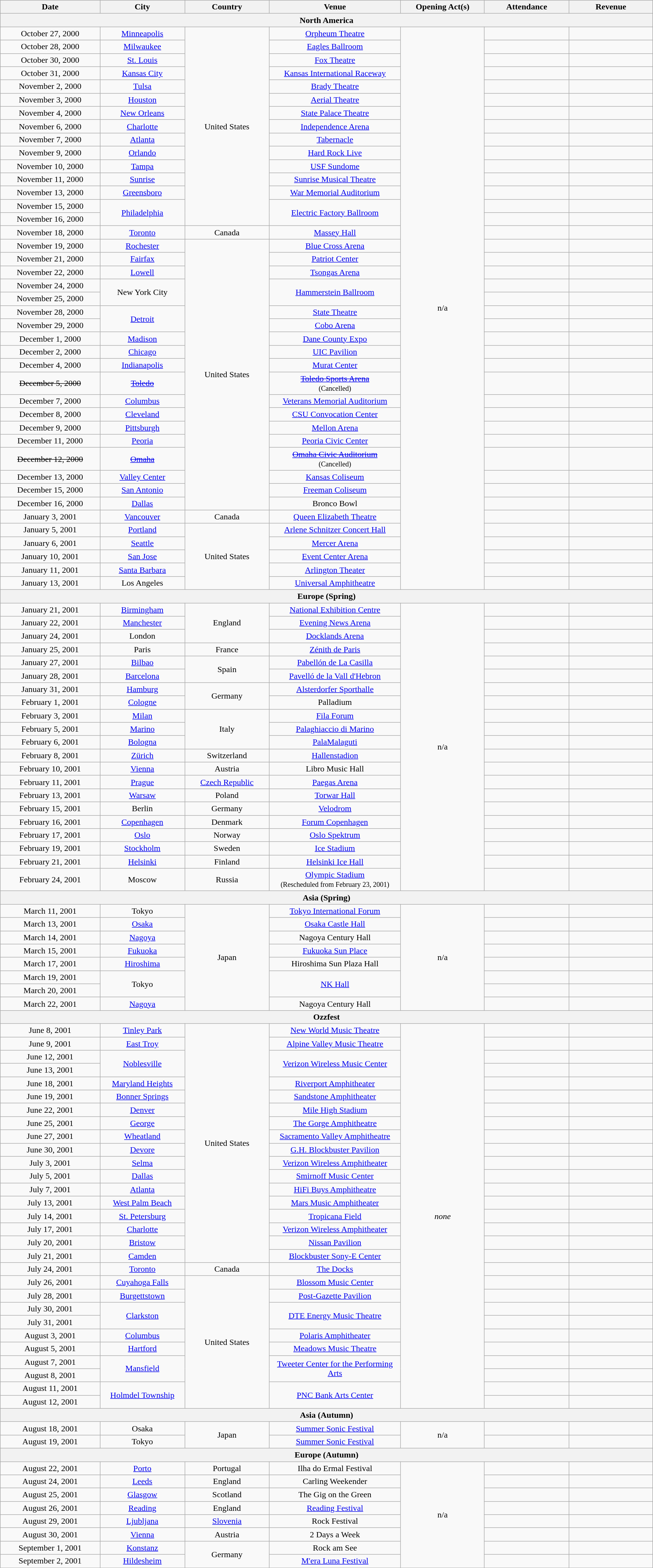<table class="wikitable" style="text-align:center;">
<tr>
<th scope="col" style="width:12em;">Date</th>
<th scope="col" style="width:10em;">City</th>
<th scope="col" style="width:10em;">Country</th>
<th scope="col" style="width:16em;">Venue</th>
<th scope="col" style="width:10em;">Opening Act(s)</th>
<th scope="col" style="width:10em;">Attendance</th>
<th scope="col" style="width:10em;">Revenue</th>
</tr>
<tr>
<th colspan="7">North America</th>
</tr>
<tr>
<td>October 27, 2000</td>
<td><a href='#'>Minneapolis</a></td>
<td rowspan="15">United States</td>
<td><a href='#'>Orpheum Theatre</a></td>
<td rowspan="41">n/a</td>
<td></td>
<td></td>
</tr>
<tr>
<td>October 28, 2000</td>
<td><a href='#'>Milwaukee</a></td>
<td><a href='#'>Eagles Ballroom</a></td>
<td></td>
<td></td>
</tr>
<tr>
<td>October 30, 2000</td>
<td><a href='#'>St. Louis</a></td>
<td><a href='#'>Fox Theatre</a></td>
<td></td>
<td></td>
</tr>
<tr>
<td>October 31, 2000</td>
<td><a href='#'>Kansas City</a></td>
<td><a href='#'>Kansas International Raceway</a></td>
<td></td>
<td></td>
</tr>
<tr>
<td>November 2, 2000</td>
<td><a href='#'>Tulsa</a></td>
<td><a href='#'>Brady Theatre</a></td>
<td></td>
<td></td>
</tr>
<tr>
<td>November 3, 2000</td>
<td><a href='#'>Houston</a></td>
<td><a href='#'>Aerial Theatre</a></td>
<td></td>
<td></td>
</tr>
<tr>
<td>November 4, 2000</td>
<td><a href='#'>New Orleans</a></td>
<td><a href='#'>State Palace Theatre</a></td>
<td></td>
<td></td>
</tr>
<tr>
<td>November 6, 2000</td>
<td><a href='#'>Charlotte</a></td>
<td><a href='#'>Independence Arena</a></td>
<td></td>
<td></td>
</tr>
<tr>
<td>November 7, 2000</td>
<td><a href='#'>Atlanta</a></td>
<td><a href='#'>Tabernacle</a></td>
<td></td>
<td></td>
</tr>
<tr>
<td>November 9, 2000</td>
<td><a href='#'>Orlando</a></td>
<td><a href='#'>Hard Rock Live</a></td>
<td></td>
<td></td>
</tr>
<tr>
<td>November 10, 2000</td>
<td><a href='#'>Tampa</a></td>
<td><a href='#'>USF Sundome</a></td>
<td></td>
<td></td>
</tr>
<tr>
<td>November 11, 2000</td>
<td><a href='#'>Sunrise</a></td>
<td><a href='#'>Sunrise Musical Theatre</a></td>
<td></td>
<td></td>
</tr>
<tr>
<td>November 13, 2000</td>
<td><a href='#'>Greensboro</a></td>
<td><a href='#'>War Memorial Auditorium</a></td>
<td></td>
<td></td>
</tr>
<tr>
<td>November 15, 2000</td>
<td rowspan="2"><a href='#'>Philadelphia</a></td>
<td rowspan="2"><a href='#'>Electric Factory Ballroom</a></td>
<td></td>
<td></td>
</tr>
<tr>
<td>November 16, 2000</td>
<td></td>
<td></td>
</tr>
<tr>
<td>November 18, 2000</td>
<td><a href='#'>Toronto</a></td>
<td>Canada</td>
<td><a href='#'>Massey Hall</a></td>
<td></td>
<td></td>
</tr>
<tr>
<td>November 19, 2000</td>
<td><a href='#'>Rochester</a></td>
<td rowspan="19">United States</td>
<td><a href='#'>Blue Cross Arena</a></td>
<td></td>
<td></td>
</tr>
<tr>
<td>November 21, 2000</td>
<td><a href='#'>Fairfax</a></td>
<td><a href='#'>Patriot Center</a></td>
<td></td>
<td></td>
</tr>
<tr>
<td>November 22, 2000</td>
<td><a href='#'>Lowell</a></td>
<td><a href='#'>Tsongas Arena</a></td>
<td></td>
<td></td>
</tr>
<tr>
<td>November 24, 2000</td>
<td rowspan="2">New York City</td>
<td rowspan="2"><a href='#'>Hammerstein Ballroom</a></td>
<td></td>
<td></td>
</tr>
<tr>
<td>November 25, 2000</td>
<td></td>
<td></td>
</tr>
<tr>
<td>November 28, 2000</td>
<td rowspan="2"><a href='#'>Detroit</a></td>
<td><a href='#'>State Theatre</a></td>
<td></td>
<td></td>
</tr>
<tr>
<td>November 29, 2000</td>
<td><a href='#'>Cobo Arena</a></td>
<td></td>
<td></td>
</tr>
<tr>
<td>December 1, 2000</td>
<td><a href='#'>Madison</a></td>
<td><a href='#'>Dane County Expo</a></td>
<td></td>
<td></td>
</tr>
<tr>
<td>December 2, 2000</td>
<td><a href='#'>Chicago</a></td>
<td><a href='#'>UIC Pavilion</a></td>
<td></td>
<td></td>
</tr>
<tr>
<td>December 4, 2000</td>
<td><a href='#'>Indianapolis</a></td>
<td><a href='#'>Murat Center</a></td>
<td></td>
<td></td>
</tr>
<tr>
<td><s>December 5, 2000</s></td>
<td><a href='#'><s>Toledo</s></a></td>
<td><a href='#'><s>Toledo Sports Arena</s></a> <br><small>(Cancelled)</small></td>
<td></td>
<td></td>
</tr>
<tr>
<td>December 7, 2000</td>
<td><a href='#'>Columbus</a></td>
<td><a href='#'>Veterans Memorial Auditorium</a></td>
<td></td>
<td></td>
</tr>
<tr>
<td>December 8, 2000</td>
<td><a href='#'>Cleveland</a></td>
<td><a href='#'>CSU Convocation Center</a></td>
<td></td>
<td></td>
</tr>
<tr>
<td>December 9, 2000</td>
<td><a href='#'>Pittsburgh</a></td>
<td><a href='#'>Mellon Arena</a></td>
<td></td>
<td></td>
</tr>
<tr>
<td>December 11, 2000</td>
<td><a href='#'>Peoria</a></td>
<td><a href='#'>Peoria Civic Center</a></td>
<td></td>
<td></td>
</tr>
<tr>
<td><s>December 12, 2000</s></td>
<td><a href='#'><s>Omaha</s></a></td>
<td><a href='#'><s>Omaha Civic Auditorium</s></a> <br><small>(Cancelled)</small></td>
<td></td>
<td></td>
</tr>
<tr>
<td>December 13, 2000</td>
<td><a href='#'>Valley Center</a></td>
<td><a href='#'>Kansas Coliseum</a></td>
<td></td>
<td></td>
</tr>
<tr>
<td>December 15, 2000</td>
<td><a href='#'>San Antonio</a></td>
<td><a href='#'>Freeman Coliseum</a></td>
<td></td>
<td></td>
</tr>
<tr>
<td>December 16, 2000</td>
<td><a href='#'>Dallas</a></td>
<td>Bronco Bowl</td>
<td></td>
<td></td>
</tr>
<tr>
<td>January 3, 2001</td>
<td><a href='#'>Vancouver</a></td>
<td>Canada</td>
<td><a href='#'>Queen Elizabeth Theatre</a></td>
<td></td>
<td></td>
</tr>
<tr>
<td>January 5, 2001</td>
<td><a href='#'>Portland</a></td>
<td rowspan="5">United States</td>
<td><a href='#'>Arlene Schnitzer Concert Hall</a></td>
<td></td>
<td></td>
</tr>
<tr>
<td>January 6, 2001</td>
<td><a href='#'>Seattle</a></td>
<td><a href='#'>Mercer Arena</a></td>
<td></td>
<td></td>
</tr>
<tr>
<td>January 10, 2001</td>
<td><a href='#'>San Jose</a></td>
<td><a href='#'>Event Center Arena</a></td>
<td></td>
<td></td>
</tr>
<tr>
<td>January 11, 2001</td>
<td><a href='#'>Santa Barbara</a></td>
<td><a href='#'>Arlington Theater</a></td>
<td></td>
<td></td>
</tr>
<tr>
<td>January 13, 2001</td>
<td>Los Angeles</td>
<td><a href='#'>Universal Amphitheatre</a></td>
<td></td>
<td></td>
</tr>
<tr>
<th colspan="7">Europe (Spring)</th>
</tr>
<tr>
<td>January 21, 2001</td>
<td><a href='#'>Birmingham</a></td>
<td rowspan="3">England</td>
<td><a href='#'>National Exhibition Centre</a></td>
<td rowspan="21">n/a</td>
<td></td>
<td></td>
</tr>
<tr>
<td>January 22, 2001</td>
<td><a href='#'>Manchester</a></td>
<td><a href='#'>Evening News Arena</a></td>
<td></td>
<td></td>
</tr>
<tr>
<td>January 24, 2001</td>
<td>London</td>
<td><a href='#'>Docklands Arena</a></td>
<td></td>
<td></td>
</tr>
<tr>
<td>January 25, 2001</td>
<td>Paris</td>
<td>France</td>
<td><a href='#'>Zénith de Paris</a></td>
<td></td>
<td></td>
</tr>
<tr>
<td>January 27, 2001</td>
<td><a href='#'>Bilbao</a></td>
<td rowspan="2">Spain</td>
<td><a href='#'>Pabellón de La Casilla</a></td>
<td></td>
<td></td>
</tr>
<tr>
<td>January 28, 2001</td>
<td><a href='#'>Barcelona</a></td>
<td><a href='#'>Pavelló de la Vall d'Hebron</a></td>
<td></td>
<td></td>
</tr>
<tr>
<td>January 31, 2001</td>
<td><a href='#'>Hamburg</a></td>
<td rowspan="2">Germany</td>
<td><a href='#'>Alsterdorfer Sporthalle</a></td>
<td></td>
<td></td>
</tr>
<tr>
<td>February 1, 2001</td>
<td><a href='#'>Cologne</a></td>
<td>Palladium</td>
<td></td>
<td></td>
</tr>
<tr>
<td>February 3, 2001</td>
<td><a href='#'>Milan</a></td>
<td rowspan="3">Italy</td>
<td><a href='#'>Fila Forum</a></td>
<td></td>
<td></td>
</tr>
<tr>
<td>February 5, 2001</td>
<td><a href='#'>Marino</a></td>
<td><a href='#'>Palaghiaccio di Marino</a></td>
<td></td>
<td></td>
</tr>
<tr>
<td>February 6, 2001</td>
<td><a href='#'>Bologna</a></td>
<td><a href='#'>PalaMalaguti</a></td>
<td></td>
<td></td>
</tr>
<tr>
<td>February 8, 2001</td>
<td><a href='#'>Zürich</a></td>
<td>Switzerland</td>
<td><a href='#'>Hallenstadion</a></td>
<td></td>
<td></td>
</tr>
<tr>
<td>February 10, 2001</td>
<td><a href='#'>Vienna</a></td>
<td>Austria</td>
<td>Libro Music Hall</td>
<td></td>
<td></td>
</tr>
<tr>
<td>February 11, 2001</td>
<td><a href='#'>Prague</a></td>
<td><a href='#'>Czech Republic</a></td>
<td><a href='#'>Paegas Arena</a></td>
<td></td>
<td></td>
</tr>
<tr>
<td>February 13, 2001</td>
<td><a href='#'>Warsaw</a></td>
<td>Poland</td>
<td><a href='#'>Torwar Hall</a></td>
<td></td>
<td></td>
</tr>
<tr>
<td>February 15, 2001</td>
<td>Berlin</td>
<td>Germany</td>
<td><a href='#'>Velodrom</a></td>
<td></td>
<td></td>
</tr>
<tr>
<td>February 16, 2001</td>
<td><a href='#'>Copenhagen</a></td>
<td>Denmark</td>
<td><a href='#'>Forum Copenhagen</a></td>
<td></td>
<td></td>
</tr>
<tr>
<td>February 17, 2001</td>
<td><a href='#'>Oslo</a></td>
<td>Norway</td>
<td><a href='#'>Oslo Spektrum</a></td>
<td></td>
<td></td>
</tr>
<tr>
<td>February 19, 2001</td>
<td><a href='#'>Stockholm</a></td>
<td>Sweden</td>
<td><a href='#'>Ice Stadium</a></td>
<td></td>
<td></td>
</tr>
<tr>
<td>February 21, 2001</td>
<td><a href='#'>Helsinki</a></td>
<td>Finland</td>
<td><a href='#'>Helsinki Ice Hall</a></td>
<td></td>
<td></td>
</tr>
<tr>
<td>February 24, 2001</td>
<td>Moscow</td>
<td>Russia</td>
<td><a href='#'>Olympic Stadium</a> <br><small>(Rescheduled from February 23, 2001)</small></td>
<td></td>
<td></td>
</tr>
<tr>
<th colspan="7">Asia (Spring)</th>
</tr>
<tr>
<td>March 11, 2001</td>
<td>Tokyo</td>
<td rowspan="8">Japan</td>
<td><a href='#'>Tokyo International Forum</a></td>
<td rowspan="8">n/a</td>
<td></td>
<td></td>
</tr>
<tr>
<td>March 13, 2001</td>
<td><a href='#'>Osaka</a></td>
<td><a href='#'>Osaka Castle Hall</a></td>
<td></td>
<td></td>
</tr>
<tr>
<td>March 14, 2001</td>
<td><a href='#'>Nagoya</a></td>
<td>Nagoya Century Hall</td>
<td></td>
<td></td>
</tr>
<tr>
<td>March 15, 2001</td>
<td><a href='#'>Fukuoka</a></td>
<td><a href='#'>Fukuoka Sun Place</a></td>
<td></td>
<td></td>
</tr>
<tr>
<td>March 17, 2001</td>
<td><a href='#'>Hiroshima</a></td>
<td>Hiroshima Sun Plaza Hall</td>
<td></td>
<td></td>
</tr>
<tr>
<td>March 19, 2001</td>
<td rowspan="2">Tokyo</td>
<td rowspan="2"><a href='#'>NK Hall</a></td>
<td></td>
<td></td>
</tr>
<tr>
<td>March 20, 2001</td>
<td></td>
<td></td>
</tr>
<tr>
<td>March 22, 2001</td>
<td><a href='#'>Nagoya</a></td>
<td>Nagoya Century Hall</td>
<td></td>
<td></td>
</tr>
<tr>
<th colspan="7">Ozzfest</th>
</tr>
<tr>
<td>June 8, 2001</td>
<td><a href='#'>Tinley Park</a></td>
<td rowspan="18">United States</td>
<td><a href='#'>New World Music Theatre</a></td>
<td rowspan="29"><em>none</em></td>
<td></td>
<td></td>
</tr>
<tr>
<td>June 9, 2001</td>
<td><a href='#'>East Troy</a></td>
<td><a href='#'>Alpine Valley Music Theatre</a></td>
<td></td>
<td></td>
</tr>
<tr>
<td>June 12, 2001</td>
<td rowspan="2"><a href='#'>Noblesville</a></td>
<td rowspan="2"><a href='#'>Verizon Wireless Music Center</a></td>
<td></td>
<td></td>
</tr>
<tr>
<td>June 13, 2001</td>
<td></td>
<td></td>
</tr>
<tr>
<td>June 18, 2001</td>
<td><a href='#'>Maryland Heights</a></td>
<td><a href='#'>Riverport Amphitheater</a></td>
<td></td>
<td></td>
</tr>
<tr>
<td>June 19, 2001</td>
<td><a href='#'>Bonner Springs</a></td>
<td><a href='#'>Sandstone Amphitheater</a></td>
<td></td>
<td></td>
</tr>
<tr>
<td>June 22, 2001</td>
<td><a href='#'>Denver</a></td>
<td><a href='#'>Mile High Stadium</a></td>
<td></td>
<td></td>
</tr>
<tr>
<td>June 25, 2001</td>
<td><a href='#'>George</a></td>
<td><a href='#'>The Gorge Amphitheatre</a></td>
<td></td>
<td></td>
</tr>
<tr>
<td>June 27, 2001</td>
<td><a href='#'>Wheatland</a></td>
<td><a href='#'>Sacramento Valley Amphitheatre</a></td>
<td></td>
<td></td>
</tr>
<tr>
<td>June 30, 2001</td>
<td><a href='#'>Devore</a></td>
<td><a href='#'>G.H. Blockbuster Pavilion</a></td>
<td></td>
<td></td>
</tr>
<tr>
<td>July 3, 2001</td>
<td><a href='#'>Selma</a></td>
<td><a href='#'>Verizon Wireless Amphitheater</a></td>
<td></td>
<td></td>
</tr>
<tr>
<td>July 5, 2001</td>
<td><a href='#'>Dallas</a></td>
<td><a href='#'>Smirnoff Music Center</a></td>
<td></td>
<td></td>
</tr>
<tr>
<td>July 7, 2001</td>
<td><a href='#'>Atlanta</a></td>
<td><a href='#'>HiFi Buys Amphitheatre</a></td>
<td></td>
<td></td>
</tr>
<tr>
<td>July 13, 2001</td>
<td><a href='#'>West Palm Beach</a></td>
<td><a href='#'>Mars Music Amphitheater</a></td>
<td></td>
<td></td>
</tr>
<tr>
<td>July 14, 2001</td>
<td><a href='#'>St. Petersburg</a></td>
<td><a href='#'>Tropicana Field</a></td>
<td></td>
<td></td>
</tr>
<tr>
<td>July 17, 2001</td>
<td><a href='#'>Charlotte</a></td>
<td><a href='#'>Verizon Wireless Amphitheater</a></td>
<td></td>
<td></td>
</tr>
<tr>
<td>July 20, 2001</td>
<td><a href='#'>Bristow</a></td>
<td><a href='#'>Nissan Pavilion</a></td>
<td></td>
<td></td>
</tr>
<tr>
<td>July 21, 2001</td>
<td><a href='#'>Camden</a></td>
<td><a href='#'>Blockbuster Sony-E Center</a></td>
<td></td>
<td></td>
</tr>
<tr>
<td>July 24, 2001</td>
<td><a href='#'>Toronto</a></td>
<td>Canada</td>
<td><a href='#'>The Docks</a></td>
<td></td>
<td></td>
</tr>
<tr>
<td>July 26, 2001</td>
<td><a href='#'>Cuyahoga Falls</a></td>
<td rowspan="10">United States</td>
<td><a href='#'>Blossom Music Center</a></td>
<td></td>
<td></td>
</tr>
<tr>
<td>July 28, 2001</td>
<td><a href='#'>Burgettstown</a></td>
<td><a href='#'>Post-Gazette Pavilion</a></td>
<td></td>
<td></td>
</tr>
<tr>
<td>July 30, 2001</td>
<td rowspan="2"><a href='#'>Clarkston</a></td>
<td rowspan="2"><a href='#'>DTE Energy Music Theatre</a></td>
<td></td>
<td></td>
</tr>
<tr>
<td>July 31, 2001</td>
<td></td>
<td></td>
</tr>
<tr>
<td>August 3, 2001</td>
<td><a href='#'>Columbus</a></td>
<td><a href='#'>Polaris Amphitheater</a></td>
<td></td>
<td></td>
</tr>
<tr>
<td>August 5, 2001</td>
<td><a href='#'>Hartford</a></td>
<td><a href='#'>Meadows Music Theatre</a></td>
<td></td>
<td></td>
</tr>
<tr>
<td>August 7, 2001</td>
<td rowspan="2"><a href='#'>Mansfield</a></td>
<td rowspan="2"><a href='#'>Tweeter Center for the Performing Arts</a></td>
<td></td>
<td></td>
</tr>
<tr>
<td>August 8, 2001</td>
<td></td>
<td></td>
</tr>
<tr>
<td>August 11, 2001</td>
<td rowspan="2"><a href='#'>Holmdel Township</a></td>
<td rowspan="2"><a href='#'>PNC Bank Arts Center</a></td>
<td></td>
<td></td>
</tr>
<tr>
<td>August 12, 2001</td>
<td></td>
<td></td>
</tr>
<tr>
<th colspan="7">Asia (Autumn)</th>
</tr>
<tr>
<td>August 18, 2001</td>
<td>Osaka</td>
<td rowspan="2">Japan</td>
<td><a href='#'>Summer Sonic Festival</a></td>
<td rowspan="2">n/a</td>
<td></td>
<td></td>
</tr>
<tr>
<td>August 19, 2001</td>
<td>Tokyo</td>
<td><a href='#'>Summer Sonic Festival</a></td>
<td></td>
<td></td>
</tr>
<tr>
<th colspan="7">Europe (Autumn)</th>
</tr>
<tr>
<td>August 22, 2001</td>
<td><a href='#'>Porto</a></td>
<td>Portugal</td>
<td>Ilha do Ermal Festival</td>
<td rowspan="8">n/a</td>
<td></td>
<td></td>
</tr>
<tr>
<td>August 24, 2001</td>
<td><a href='#'>Leeds</a></td>
<td>England</td>
<td>Carling Weekender</td>
<td></td>
<td></td>
</tr>
<tr>
<td>August 25, 2001</td>
<td><a href='#'>Glasgow</a></td>
<td>Scotland</td>
<td>The Gig on the Green</td>
<td></td>
<td></td>
</tr>
<tr>
<td>August 26, 2001</td>
<td><a href='#'>Reading</a></td>
<td>England</td>
<td><a href='#'>Reading Festival</a></td>
<td></td>
<td></td>
</tr>
<tr>
<td>August 29, 2001</td>
<td><a href='#'>Ljubljana</a></td>
<td><a href='#'>Slovenia</a></td>
<td>Rock Festival</td>
<td></td>
<td></td>
</tr>
<tr>
<td>August 30, 2001</td>
<td><a href='#'>Vienna</a></td>
<td>Austria</td>
<td>2 Days a Week</td>
<td></td>
<td></td>
</tr>
<tr>
<td>September 1, 2001</td>
<td><a href='#'>Konstanz</a></td>
<td rowspan="2">Germany</td>
<td>Rock am See</td>
<td></td>
<td></td>
</tr>
<tr>
<td>September 2, 2001</td>
<td><a href='#'>Hildesheim</a></td>
<td><a href='#'>M'era Luna Festival</a></td>
<td></td>
<td></td>
</tr>
</table>
